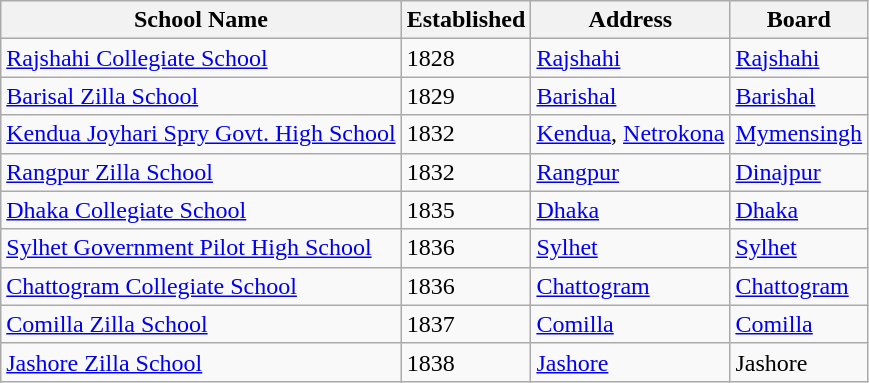<table class="wikitable">
<tr>
<th>School Name</th>
<th>Established</th>
<th>Address</th>
<th>Board</th>
</tr>
<tr>
<td><a href='#'>Rajshahi Collegiate School</a></td>
<td>1828</td>
<td><a href='#'>Rajshahi</a></td>
<td><a href='#'>Rajshahi</a></td>
</tr>
<tr>
<td><a href='#'>Barisal Zilla School</a></td>
<td>1829</td>
<td><a href='#'>Barishal</a></td>
<td><a href='#'>Barishal</a></td>
</tr>
<tr>
<td><a href='#'>Kendua Joyhari Spry Govt. High School</a></td>
<td>1832</td>
<td><a href='#'>Kendua</a>, <a href='#'>Netrokona</a></td>
<td><a href='#'>Mymensingh</a></td>
</tr>
<tr>
<td><a href='#'>Rangpur Zilla School</a></td>
<td>1832</td>
<td><a href='#'>Rangpur</a></td>
<td><a href='#'>Dinajpur</a></td>
</tr>
<tr>
<td><a href='#'>Dhaka Collegiate School</a></td>
<td>1835</td>
<td><a href='#'>Dhaka</a></td>
<td><a href='#'>Dhaka</a></td>
</tr>
<tr>
<td><a href='#'>Sylhet Government Pilot High School</a></td>
<td>1836</td>
<td><a href='#'>Sylhet</a></td>
<td><a href='#'>Sylhet</a></td>
</tr>
<tr>
<td><a href='#'>Chattogram Collegiate School</a></td>
<td>1836</td>
<td><a href='#'>Chattogram</a></td>
<td><a href='#'>Chattogram</a></td>
</tr>
<tr>
<td><a href='#'>Comilla Zilla School</a></td>
<td>1837</td>
<td><a href='#'>Comilla</a></td>
<td><a href='#'>Comilla</a></td>
</tr>
<tr>
<td><a href='#'>Jashore Zilla School</a></td>
<td>1838</td>
<td><a href='#'>Jashore</a></td>
<td>Jashore</td>
</tr>
</table>
